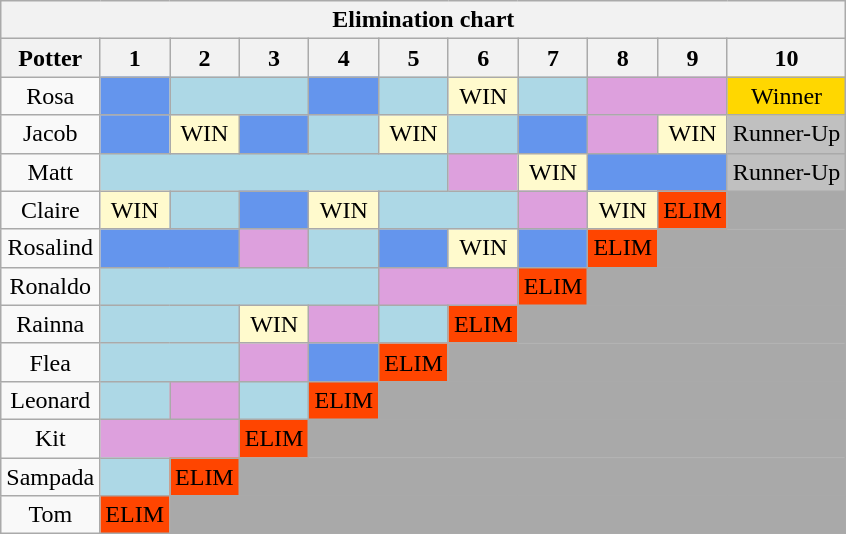<table class="wikitable" style="text-align:center">
<tr>
<th colspan="11">Elimination chart</th>
</tr>
<tr>
<th>Potter</th>
<th>1</th>
<th>2</th>
<th>3</th>
<th>4</th>
<th>5</th>
<th>6</th>
<th>7</th>
<th>8</th>
<th>9</th>
<th>10</th>
</tr>
<tr>
<td>Rosa</td>
<td style="background:Cornflowerblue;"></td>
<td colspan="2"  style="background:Lightblue;"></td>
<td style="background:Cornflowerblue;"></td>
<td style="background:Lightblue;"></td>
<td style="background:LemonChiffon;">WIN</td>
<td style="background:Lightblue;"></td>
<td colspan="2" style="background:Plum;"></td>
<td style="background:gold;">Winner</td>
</tr>
<tr>
<td>Jacob</td>
<td style="background:Cornflowerblue;"></td>
<td style="background:LemonChiffon;">WIN</td>
<td style="background:Cornflowerblue;"></td>
<td style="background:Lightblue;"></td>
<td style="background:LemonChiffon;">WIN</td>
<td style="background:Lightblue;"></td>
<td style="background:Cornflowerblue;"></td>
<td style="background:Plum;"></td>
<td style="background:LemonChiffon;">WIN</td>
<td style="background:silver;">Runner-Up</td>
</tr>
<tr>
<td>Matt</td>
<td colspan="5" style="background:Lightblue;"></td>
<td style="background:Plum;"></td>
<td style="background:LemonChiffon;">WIN</td>
<td colspan="2" style="background:Cornflowerblue;"></td>
<td style="background:silver;">Runner-Up</td>
</tr>
<tr>
<td>Claire</td>
<td style="background:LemonChiffon;">WIN</td>
<td style="background:Lightblue;"></td>
<td style="background:Cornflowerblue;"></td>
<td style="background:LemonChiffon;">WIN</td>
<td colspan="2" style="background:Lightblue;"></td>
<td style="background:Plum;"></td>
<td style="background:LemonChiffon;">WIN</td>
<td style="background:OrangeRed;">ELIM</td>
<td colspan="9" style="background:darkgrey;"></td>
</tr>
<tr>
<td>Rosalind</td>
<td colspan="2" style="background:Cornflowerblue;"></td>
<td style="background:Plum;"></td>
<td style="background:Lightblue;"></td>
<td style="background:Cornflowerblue;"></td>
<td style="background:LemonChiffon;">WIN</td>
<td style="background:Cornflowerblue;"></td>
<td style="background:OrangeRed;">ELIM</td>
<td colspan="9" style="background:darkgrey;"></td>
</tr>
<tr>
<td>Ronaldo</td>
<td colspan="4"  style="background:Lightblue;"></td>
<td colspan="2" style="background:Plum;"></td>
<td style="background:OrangeRed;">ELIM</td>
<td colspan="9" style="background:darkgrey;"></td>
</tr>
<tr>
<td>Rainna</td>
<td colspan="2"  style="background:Lightblue;"></td>
<td style="background:LemonChiffon;">WIN</td>
<td style="background:Plum;"></td>
<td style="background:Lightblue;"></td>
<td style="background:OrangeRed;">ELIM</td>
<td colspan="9" style="background:darkgrey;"></td>
</tr>
<tr>
<td>Flea</td>
<td colspan="2"  style="background:Lightblue;"></td>
<td style="background:Plum;"></td>
<td style="background:Cornflowerblue;"></td>
<td style="background:OrangeRed;">ELIM</td>
<td colspan="9" style="background:darkgrey;"></td>
</tr>
<tr>
<td>Leonard</td>
<td style="background:Lightblue;"></td>
<td style="background:Plum;"></td>
<td style="background:Lightblue;"></td>
<td style="background:OrangeRed;">ELIM</td>
<td colspan="9" style="background:darkgrey;"></td>
</tr>
<tr>
<td>Kit</td>
<td colspan="2"  style="background:Plum;"></td>
<td style="background:OrangeRed;">ELIM</td>
<td colspan="9" style="background:darkgrey;"></td>
</tr>
<tr>
<td>Sampada</td>
<td style="background:Lightblue;"></td>
<td style="background:OrangeRed;">ELIM</td>
<td colspan="9" style="background:darkgrey;"></td>
</tr>
<tr>
<td>Tom</td>
<td style="background:OrangeRed;">ELIM</td>
<td colspan="9" style="background:darkgrey;"></td>
</tr>
</table>
